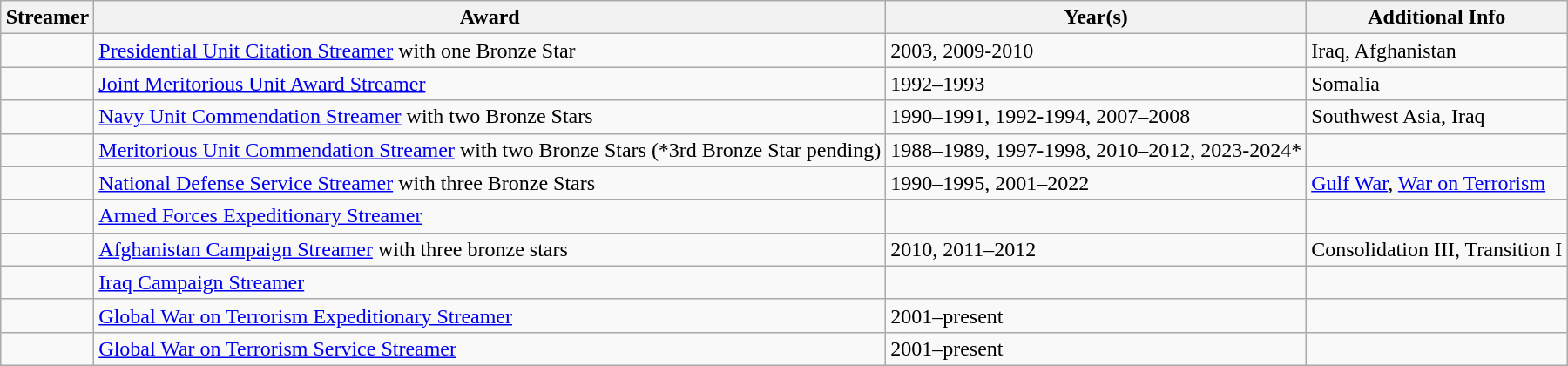<table class="wikitable" style="margin:auto;">
<tr>
<th>Streamer</th>
<th>Award</th>
<th>Year(s)</th>
<th>Additional Info</th>
</tr>
<tr>
<td></td>
<td><a href='#'>Presidential Unit Citation Streamer</a> with one Bronze Star</td>
<td>2003, 2009-2010</td>
<td>Iraq, Afghanistan</td>
</tr>
<tr>
<td></td>
<td><a href='#'>Joint Meritorious Unit Award Streamer</a></td>
<td>1992–1993</td>
<td>Somalia</td>
</tr>
<tr>
<td></td>
<td><a href='#'>Navy Unit Commendation Streamer</a> with two Bronze Stars</td>
<td>1990–1991, 1992-1994, 2007–2008</td>
<td>Southwest Asia, Iraq</td>
</tr>
<tr>
<td></td>
<td><a href='#'>Meritorious Unit Commendation Streamer</a> with two Bronze Stars (*3rd Bronze Star pending)</td>
<td>1988–1989, 1997-1998, 2010–2012, 2023-2024*</td>
<td></td>
</tr>
<tr>
<td></td>
<td><a href='#'>National Defense Service Streamer</a> with three Bronze Stars</td>
<td>1990–1995, 2001–2022</td>
<td><a href='#'>Gulf War</a>, <a href='#'>War on Terrorism</a></td>
</tr>
<tr>
<td></td>
<td><a href='#'>Armed Forces Expeditionary Streamer</a></td>
<td><br></td>
<td><br></td>
</tr>
<tr>
<td></td>
<td><a href='#'>Afghanistan Campaign Streamer</a> with three bronze stars</td>
<td>2010, 2011–2012</td>
<td>Consolidation III, Transition I</td>
</tr>
<tr>
<td></td>
<td><a href='#'>Iraq Campaign Streamer</a></td>
<td><br></td>
<td><br></td>
</tr>
<tr>
<td></td>
<td><a href='#'>Global War on Terrorism Expeditionary Streamer</a></td>
<td>2001–present</td>
<td><br></td>
</tr>
<tr>
<td></td>
<td><a href='#'>Global War on Terrorism Service Streamer</a></td>
<td>2001–present</td>
<td><br></td>
</tr>
</table>
